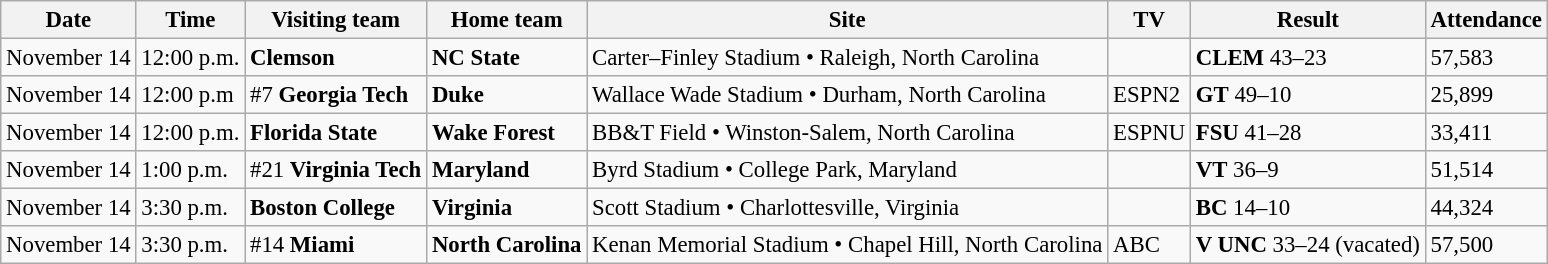<table class="wikitable" style="font-size:95%;">
<tr>
<th>Date</th>
<th>Time</th>
<th>Visiting team</th>
<th>Home team</th>
<th>Site</th>
<th>TV</th>
<th>Result</th>
<th>Attendance</th>
</tr>
<tr bgcolor=>
<td>November 14</td>
<td>12:00 p.m.</td>
<td><strong>Clemson</strong></td>
<td><strong>NC State</strong></td>
<td>Carter–Finley Stadium • Raleigh, North Carolina</td>
<td></td>
<td><strong>CLEM</strong> 43–23</td>
<td>57,583</td>
</tr>
<tr bgcolor=>
<td>November 14</td>
<td>12:00 p.m</td>
<td>#7 <strong>Georgia Tech</strong></td>
<td><strong>Duke</strong></td>
<td>Wallace Wade Stadium • Durham, North Carolina</td>
<td>ESPN2</td>
<td><strong>GT</strong> 49–10</td>
<td>25,899</td>
</tr>
<tr bgcolor=>
<td>November 14</td>
<td>12:00 p.m.</td>
<td><strong>Florida State</strong></td>
<td><strong>Wake Forest</strong></td>
<td>BB&T Field • Winston-Salem, North Carolina</td>
<td>ESPNU</td>
<td><strong>FSU</strong> 41–28</td>
<td>33,411</td>
</tr>
<tr bgcolor=>
<td>November 14</td>
<td>1:00 p.m.</td>
<td>#21 <strong>Virginia Tech</strong></td>
<td><strong>Maryland</strong></td>
<td>Byrd Stadium • College Park, Maryland</td>
<td></td>
<td><strong>VT</strong> 36–9</td>
<td>51,514</td>
</tr>
<tr bgcolor=>
<td>November 14</td>
<td>3:30 p.m.</td>
<td><strong>Boston College</strong></td>
<td><strong>Virginia</strong></td>
<td>Scott Stadium • Charlottesville, Virginia</td>
<td></td>
<td><strong>BC</strong> 14–10</td>
<td>44,324</td>
</tr>
<tr bgcolor=>
<td>November 14</td>
<td>3:30 p.m.</td>
<td>#14 <strong>Miami</strong></td>
<td><strong>North Carolina</strong></td>
<td>Kenan Memorial Stadium • Chapel Hill, North Carolina</td>
<td>ABC</td>
<td><strong>V UNC</strong> 33–24 (vacated)</td>
<td>57,500</td>
</tr>
</table>
